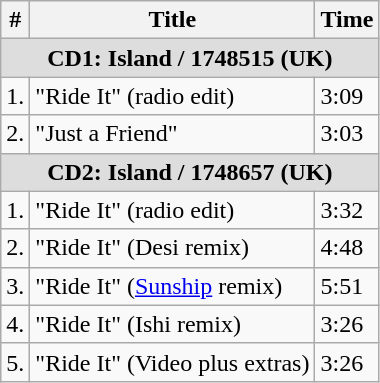<table class="wikitable">
<tr>
<th>#</th>
<th>Title</th>
<th>Time</th>
</tr>
<tr>
<td colspan="3"  style="background:#ddd; text-align:center;"><strong>CD1: Island / 1748515 (UK)</strong></td>
</tr>
<tr>
<td>1.</td>
<td>"Ride It" (radio edit)</td>
<td>3:09</td>
</tr>
<tr>
<td>2.</td>
<td>"Just a Friend"</td>
<td>3:03</td>
</tr>
<tr>
<td colspan="3"  style="background:#ddd; text-align:center;"><strong>CD2: Island / 1748657 (UK)</strong></td>
</tr>
<tr>
<td>1.</td>
<td>"Ride It" (radio edit)</td>
<td>3:32</td>
</tr>
<tr>
<td>2.</td>
<td>"Ride It" (Desi remix)</td>
<td>4:48</td>
</tr>
<tr>
<td>3.</td>
<td>"Ride It" (<a href='#'>Sunship</a> remix)</td>
<td>5:51</td>
</tr>
<tr>
<td>4.</td>
<td>"Ride It" (Ishi remix)</td>
<td>3:26</td>
</tr>
<tr>
<td>5.</td>
<td>"Ride It" (Video plus extras)</td>
<td>3:26</td>
</tr>
</table>
